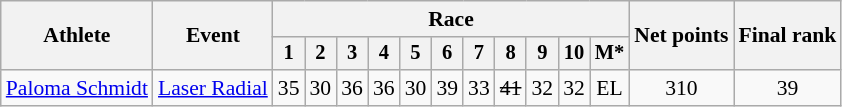<table class="wikitable" style="font-size:90%">
<tr>
<th rowspan="2">Athlete</th>
<th rowspan="2">Event</th>
<th colspan=11>Race</th>
<th rowspan=2>Net points</th>
<th rowspan=2>Final rank</th>
</tr>
<tr style="font-size:95%">
<th>1</th>
<th>2</th>
<th>3</th>
<th>4</th>
<th>5</th>
<th>6</th>
<th>7</th>
<th>8</th>
<th>9</th>
<th>10</th>
<th>M*</th>
</tr>
<tr align=center>
<td align=left><a href='#'>Paloma Schmidt</a></td>
<td align=left><a href='#'>Laser Radial</a></td>
<td>35</td>
<td>30</td>
<td>36</td>
<td>36</td>
<td>30</td>
<td>39</td>
<td>33</td>
<td><s>41</s></td>
<td>32</td>
<td>32</td>
<td>EL</td>
<td>310</td>
<td>39</td>
</tr>
</table>
